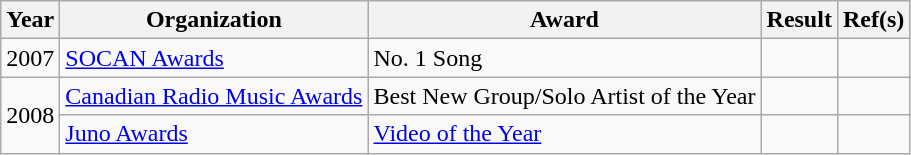<table class="wikitable plainrowheaders">
<tr align=center>
<th scope="col">Year</th>
<th scope="col">Organization</th>
<th scope="col">Award</th>
<th scope="col">Result</th>
<th scope="col">Ref(s)</th>
</tr>
<tr>
<td>2007</td>
<td><a href='#'>SOCAN Awards</a></td>
<td>No. 1 Song</td>
<td></td>
<td style="text-align:center;"></td>
</tr>
<tr>
<td rowspan="2">2008</td>
<td><a href='#'>Canadian Radio Music Awards</a></td>
<td>Best New Group/Solo Artist of the Year</td>
<td></td>
<td style="text-align:center;"></td>
</tr>
<tr>
<td><a href='#'>Juno Awards</a></td>
<td><a href='#'>Video of the Year</a></td>
<td></td>
<td style="text-align:center;"></td>
</tr>
</table>
